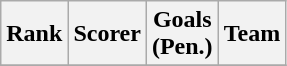<table class="wikitable">
<tr>
<th>Rank</th>
<th>Scorer</th>
<th>Goals<br>(Pen.)</th>
<th>Team</th>
</tr>
<tr>
</tr>
</table>
